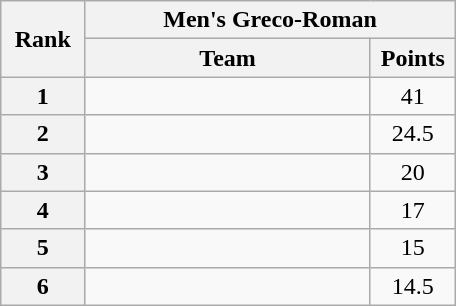<table class="wikitable" width=304 style="text-align:center;">
<tr>
<th width=50 rowspan="2">Rank</th>
<th colspan="2">Men's Greco-Roman</th>
</tr>
<tr>
<th width=200>Team</th>
<th width=50>Points</th>
</tr>
<tr>
<th>1</th>
<td align=left></td>
<td>41</td>
</tr>
<tr>
<th>2</th>
<td align=left></td>
<td>24.5</td>
</tr>
<tr>
<th>3</th>
<td align=left></td>
<td>20</td>
</tr>
<tr>
<th>4</th>
<td align=left></td>
<td>17</td>
</tr>
<tr>
<th>5</th>
<td align=left></td>
<td>15</td>
</tr>
<tr>
<th>6</th>
<td align=left></td>
<td>14.5</td>
</tr>
</table>
